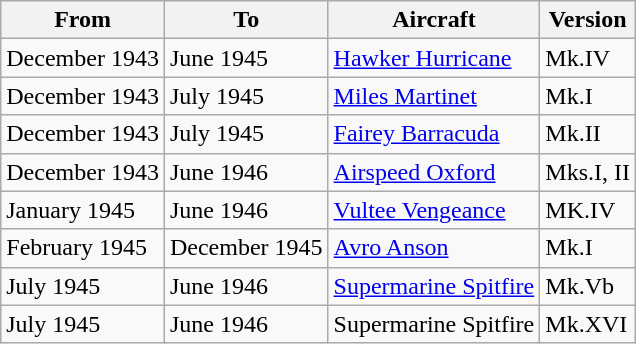<table class="wikitable">
<tr>
<th>From</th>
<th>To</th>
<th>Aircraft</th>
<th>Version</th>
</tr>
<tr>
<td>December 1943</td>
<td>June 1945</td>
<td><a href='#'>Hawker Hurricane</a></td>
<td>Mk.IV</td>
</tr>
<tr>
<td>December 1943</td>
<td>July 1945</td>
<td><a href='#'>Miles Martinet</a></td>
<td>Mk.I</td>
</tr>
<tr>
<td>December 1943</td>
<td>July 1945</td>
<td><a href='#'>Fairey Barracuda</a></td>
<td>Mk.II</td>
</tr>
<tr>
<td>December 1943</td>
<td>June 1946</td>
<td><a href='#'>Airspeed Oxford</a></td>
<td>Mks.I, II</td>
</tr>
<tr>
<td>January 1945</td>
<td>June 1946</td>
<td><a href='#'>Vultee Vengeance</a></td>
<td>MK.IV</td>
</tr>
<tr>
<td>February 1945</td>
<td>December 1945</td>
<td><a href='#'>Avro Anson</a></td>
<td>Mk.I</td>
</tr>
<tr>
<td>July 1945</td>
<td>June 1946</td>
<td><a href='#'>Supermarine Spitfire</a></td>
<td>Mk.Vb</td>
</tr>
<tr>
<td>July 1945</td>
<td>June 1946</td>
<td>Supermarine Spitfire</td>
<td>Mk.XVI</td>
</tr>
</table>
